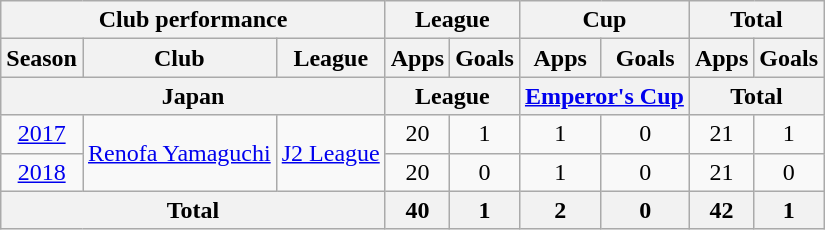<table class="wikitable" style="text-align:center;">
<tr>
<th colspan=3>Club performance</th>
<th colspan=2>League</th>
<th colspan=2>Cup</th>
<th colspan=2>Total</th>
</tr>
<tr>
<th>Season</th>
<th>Club</th>
<th>League</th>
<th>Apps</th>
<th>Goals</th>
<th>Apps</th>
<th>Goals</th>
<th>Apps</th>
<th>Goals</th>
</tr>
<tr>
<th colspan=3>Japan</th>
<th colspan=2>League</th>
<th colspan=2><a href='#'>Emperor's Cup</a></th>
<th colspan=2>Total</th>
</tr>
<tr>
<td><a href='#'>2017</a></td>
<td rowspan="2"><a href='#'>Renofa Yamaguchi</a></td>
<td rowspan="2"><a href='#'>J2 League</a></td>
<td>20</td>
<td>1</td>
<td>1</td>
<td>0</td>
<td>21</td>
<td>1</td>
</tr>
<tr>
<td><a href='#'>2018</a></td>
<td>20</td>
<td>0</td>
<td>1</td>
<td>0</td>
<td>21</td>
<td>0</td>
</tr>
<tr>
<th colspan=3>Total</th>
<th>40</th>
<th>1</th>
<th>2</th>
<th>0</th>
<th>42</th>
<th>1</th>
</tr>
</table>
